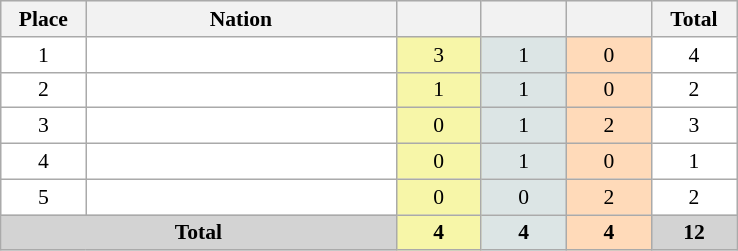<table class=wikitable style="border:1px solid #AAAAAA;font-size:90%">
<tr bgcolor="#EFEFEF">
<th width=50>Place</th>
<th width=200>Nation</th>
<th width=50></th>
<th width=50></th>
<th width=50></th>
<th width=50>Total</th>
</tr>
<tr align="center" valign="top" bgcolor="#FFFFFF">
<td>1</td>
<td align="left"></td>
<td style="background:#F7F6A8;">3</td>
<td style="background:#DCE5E5;">1</td>
<td style="background:#FFDAB9;">0</td>
<td>4</td>
</tr>
<tr align="center" valign="top" bgcolor="#FFFFFF">
<td>2</td>
<td align="left"></td>
<td style="background:#F7F6A8;">1</td>
<td style="background:#DCE5E5;">1</td>
<td style="background:#FFDAB9;">0</td>
<td>2</td>
</tr>
<tr align="center" valign="top" bgcolor="#FFFFFF">
<td>3</td>
<td align="left"></td>
<td style="background:#F7F6A8;">0</td>
<td style="background:#DCE5E5;">1</td>
<td style="background:#FFDAB9;">2</td>
<td>3</td>
</tr>
<tr align="center" valign="top" bgcolor="#FFFFFF">
<td>4</td>
<td align="left"></td>
<td style="background:#F7F6A8;">0</td>
<td style="background:#DCE5E5;">1</td>
<td style="background:#FFDAB9;">0</td>
<td>1</td>
</tr>
<tr align="center" valign="top" bgcolor="#FFFFFF">
<td>5</td>
<td align="left"></td>
<td style="background:#F7F6A8;">0</td>
<td style="background:#DCE5E5;">0</td>
<td style="background:#FFDAB9;">2</td>
<td>2</td>
</tr>
<tr align="center">
<td colspan="2" bgcolor=D3D3D3><strong>Total</strong></td>
<td style="background:#F7F6A8;"><strong>4</strong></td>
<td style="background:#DCE5E5;"><strong>4</strong></td>
<td style="background:#FFDAB9;"><strong>4</strong></td>
<td bgcolor=D3D3D3><strong>12</strong></td>
</tr>
</table>
